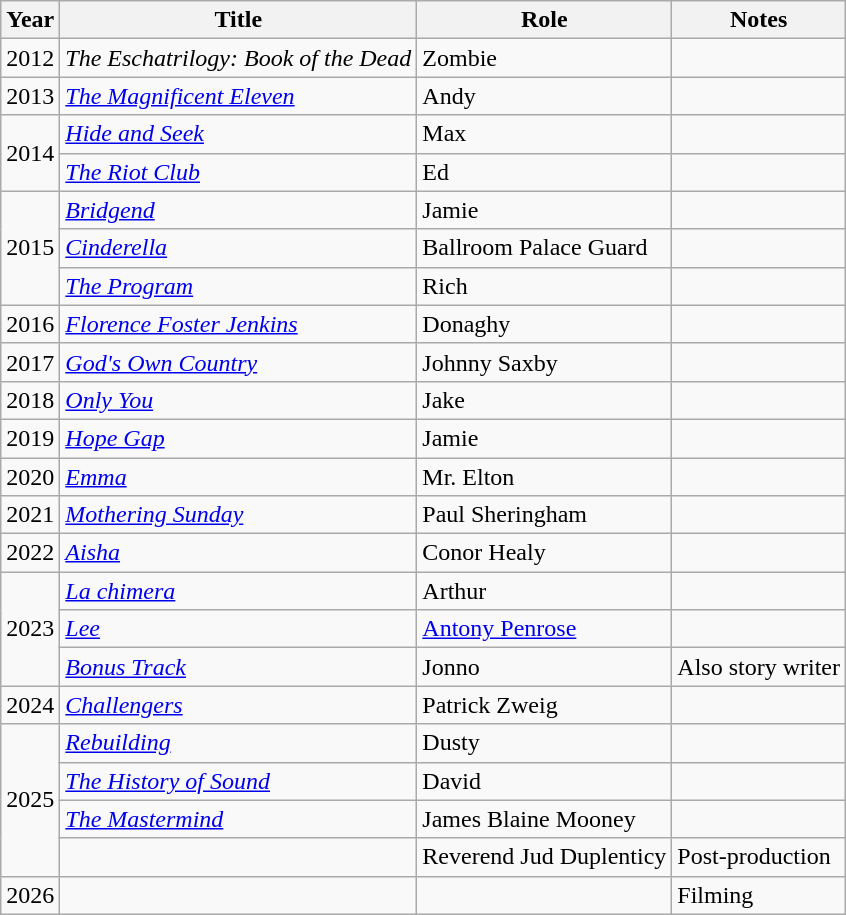<table class="wikitable sortable">
<tr>
<th>Year</th>
<th>Title</th>
<th>Role</th>
<th class="unsortable">Notes</th>
</tr>
<tr>
<td>2012</td>
<td><em>The Eschatrilogy: Book of the Dead</em></td>
<td>Zombie</td>
<td></td>
</tr>
<tr>
<td>2013</td>
<td><em><a href='#'>The Magnificent Eleven</a></em></td>
<td>Andy</td>
<td></td>
</tr>
<tr>
<td rowspan="2">2014</td>
<td><em><a href='#'>Hide and Seek</a></em></td>
<td>Max</td>
<td></td>
</tr>
<tr>
<td><em><a href='#'>The Riot Club</a></em></td>
<td>Ed</td>
<td></td>
</tr>
<tr>
<td rowspan="3">2015</td>
<td><em><a href='#'>Bridgend</a></em></td>
<td>Jamie</td>
<td></td>
</tr>
<tr>
<td><em><a href='#'>Cinderella</a></em></td>
<td>Ballroom Palace Guard</td>
<td></td>
</tr>
<tr>
<td><em><a href='#'>The Program</a></em></td>
<td>Rich</td>
<td></td>
</tr>
<tr>
<td>2016</td>
<td><em><a href='#'>Florence Foster Jenkins</a></em></td>
<td>Donaghy</td>
<td></td>
</tr>
<tr>
<td>2017</td>
<td><em><a href='#'>God's Own Country</a></em></td>
<td>Johnny Saxby</td>
<td></td>
</tr>
<tr>
<td>2018</td>
<td><a href='#'><em>Only You</em></a></td>
<td>Jake</td>
<td></td>
</tr>
<tr>
<td>2019</td>
<td><em><a href='#'>Hope Gap</a></em></td>
<td>Jamie</td>
<td></td>
</tr>
<tr>
<td>2020</td>
<td><em><a href='#'>Emma</a></em></td>
<td>Mr. Elton</td>
<td></td>
</tr>
<tr>
<td>2021</td>
<td><em><a href='#'>Mothering Sunday</a></em></td>
<td>Paul Sheringham</td>
<td></td>
</tr>
<tr>
<td>2022</td>
<td><em><a href='#'>Aisha</a></em></td>
<td>Conor Healy</td>
<td></td>
</tr>
<tr>
<td rowspan="3">2023</td>
<td><em><a href='#'>La chimera</a></em></td>
<td>Arthur</td>
<td></td>
</tr>
<tr>
<td><em><a href='#'>Lee</a></em></td>
<td><a href='#'>Antony Penrose</a></td>
<td></td>
</tr>
<tr>
<td><em><a href='#'>Bonus Track</a></em></td>
<td>Jonno</td>
<td>Also story writer</td>
</tr>
<tr>
<td>2024</td>
<td><em><a href='#'>Challengers</a></em></td>
<td>Patrick Zweig</td>
<td></td>
</tr>
<tr>
<td rowspan="4">2025</td>
<td><em><a href='#'>Rebuilding</a></em></td>
<td>Dusty</td>
<td></td>
</tr>
<tr>
<td><em><a href='#'>The History of Sound</a></em></td>
<td>David</td>
<td></td>
</tr>
<tr>
<td><em><a href='#'>The Mastermind</a></em></td>
<td>James Blaine Mooney</td>
<td></td>
</tr>
<tr>
<td></td>
<td>Reverend Jud Duplenticy</td>
<td>Post-production</td>
</tr>
<tr>
<td>2026</td>
<td></td>
<td></td>
<td>Filming</td>
</tr>
</table>
